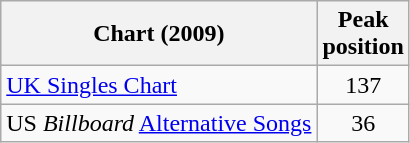<table class="wikitable sortable">
<tr>
<th>Chart (2009)</th>
<th>Peak<br>position</th>
</tr>
<tr>
<td><a href='#'>UK Singles Chart</a></td>
<td align="center">137</td>
</tr>
<tr>
<td>US <em>Billboard</em> <a href='#'>Alternative Songs</a></td>
<td align="center">36</td>
</tr>
</table>
